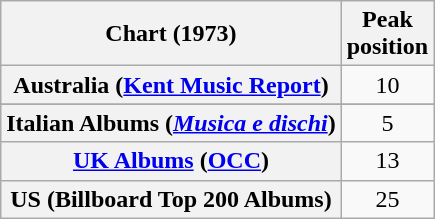<table class="wikitable sortable plainrowheaders">
<tr>
<th scope="col">Chart (1973)</th>
<th scope="col">Peak<br>position</th>
</tr>
<tr>
<th scope="row">Australia (<a href='#'>Kent Music Report</a>)</th>
<td align="center">10</td>
</tr>
<tr>
</tr>
<tr>
<th scope="row">Italian Albums (<em><a href='#'>Musica e dischi</a></em>)</th>
<td align="center">5</td>
</tr>
<tr>
<th scope="row"><a href='#'>UK Albums</a> (<a href='#'>OCC</a>)</th>
<td align="center">13</td>
</tr>
<tr>
<th scope="row">US (Billboard Top 200 Albums)</th>
<td align="center">25</td>
</tr>
</table>
